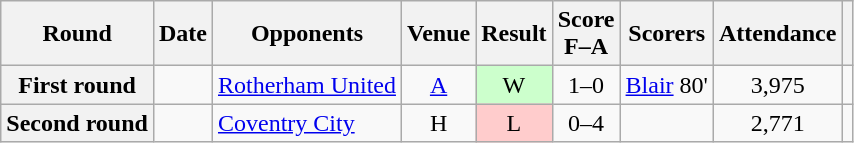<table class="wikitable plainrowheaders sortable" style="text-align:center">
<tr>
<th scope=col>Round</th>
<th scope=col>Date</th>
<th scope=col>Opponents</th>
<th scope=col>Venue</th>
<th scope=col>Result</th>
<th scope=col>Score<br>F–A</th>
<th scope=col class=unsortable>Scorers</th>
<th scope=col>Attendance</th>
<th scope=col class=unsortable></th>
</tr>
<tr>
<th scope=row>First round</th>
<td align=left></td>
<td align=left><a href='#'>Rotherham United</a></td>
<td><a href='#'>A</a></td>
<td style=background-color:#CCFFCC>W</td>
<td>1–0</td>
<td align=left><a href='#'>Blair</a> 80'</td>
<td>3,975</td>
<td></td>
</tr>
<tr>
<th scope=row>Second round</th>
<td align=left></td>
<td align=left><a href='#'>Coventry City</a></td>
<td>H</td>
<td style=background-color:#FFCCCC>L</td>
<td>0–4</td>
<td align=left></td>
<td>2,771</td>
<td></td>
</tr>
</table>
